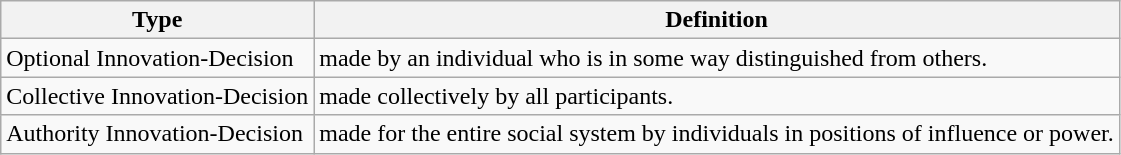<table class="wikitable">
<tr>
<th>Type</th>
<th>Definition</th>
</tr>
<tr>
<td>Optional Innovation-Decision</td>
<td>made by an individual who is in some way distinguished from others.</td>
</tr>
<tr>
<td>Collective Innovation-Decision</td>
<td>made collectively by all participants.</td>
</tr>
<tr>
<td>Authority Innovation-Decision</td>
<td>made for the entire social system by individuals in positions of influence or power.</td>
</tr>
</table>
